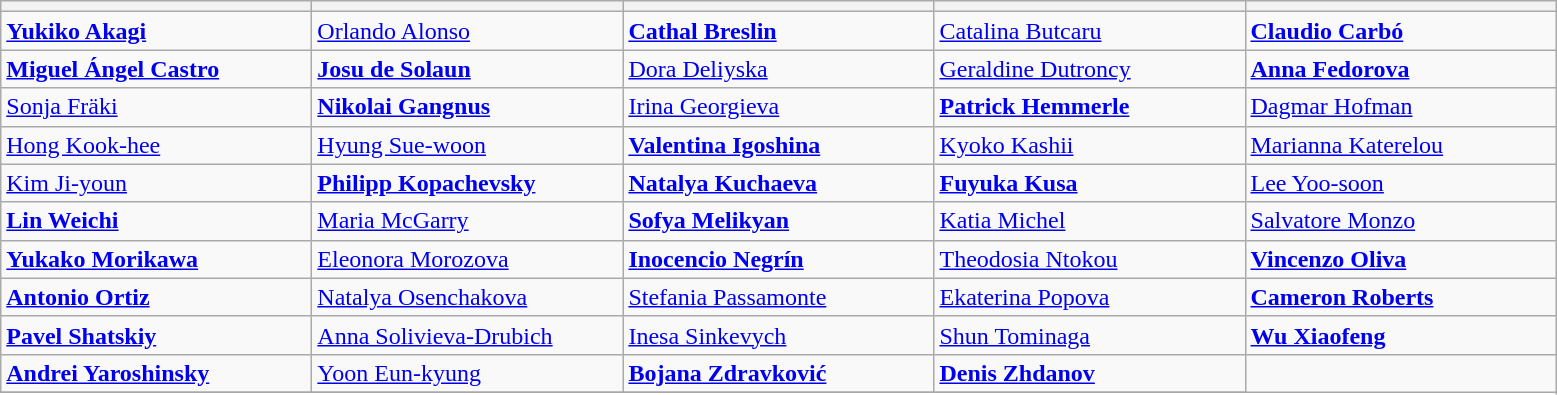<table class="wikitable">
<tr>
<th width=200px></th>
<th width=200px></th>
<th width=200px></th>
<th width=200px></th>
<th width=200px></th>
</tr>
<tr>
<td> <strong><a href='#'>Yukiko Akagi</a></strong></td>
<td> <a href='#'>Orlando Alonso</a></td>
<td> <strong><a href='#'>Cathal Breslin</a></strong></td>
<td> <a href='#'>Catalina Butcaru</a></td>
<td> <strong><a href='#'>Claudio Carbó</a></strong></td>
</tr>
<tr>
<td> <strong><a href='#'>Miguel Ángel Castro</a></strong></td>
<td> <strong><a href='#'>Josu de Solaun</a></strong></td>
<td> <a href='#'>Dora Deliyska</a></td>
<td> <a href='#'>Geraldine Dutroncy</a></td>
<td> <strong><a href='#'>Anna Fedorova</a></strong></td>
</tr>
<tr>
<td> <a href='#'>Sonja Fräki</a></td>
<td> <strong><a href='#'>Nikolai Gangnus</a></strong></td>
<td> <a href='#'>Irina Georgieva</a></td>
<td> <strong><a href='#'>Patrick Hemmerle</a></strong></td>
<td> <a href='#'>Dagmar Hofman</a></td>
</tr>
<tr>
<td> <a href='#'>Hong Kook-hee</a></td>
<td> <a href='#'>Hyung Sue-woon</a></td>
<td> <strong><a href='#'>Valentina Igoshina</a></strong></td>
<td> <a href='#'>Kyoko Kashii</a></td>
<td> <a href='#'>Marianna Katerelou</a></td>
</tr>
<tr>
<td> <a href='#'>Kim Ji-youn</a></td>
<td> <strong><a href='#'>Philipp Kopachevsky</a></strong></td>
<td> <strong><a href='#'>Natalya Kuchaeva</a></strong></td>
<td> <strong><a href='#'>Fuyuka Kusa</a></strong></td>
<td> <a href='#'>Lee Yoo-soon</a></td>
</tr>
<tr>
<td> <strong><a href='#'>Lin Weichi</a></strong></td>
<td> <a href='#'>Maria McGarry</a></td>
<td> <strong><a href='#'>Sofya Melikyan</a></strong></td>
<td> <a href='#'>Katia Michel</a></td>
<td> <a href='#'>Salvatore Monzo</a></td>
</tr>
<tr>
<td> <strong><a href='#'>Yukako Morikawa</a></strong></td>
<td> <a href='#'>Eleonora Morozova</a></td>
<td> <strong><a href='#'>Inocencio Negrín</a></strong></td>
<td> <a href='#'>Theodosia Ntokou</a></td>
<td> <strong><a href='#'>Vincenzo Oliva</a></strong></td>
</tr>
<tr>
<td> <strong><a href='#'>Antonio Ortiz</a></strong></td>
<td> <a href='#'>Natalya Osenchakova</a></td>
<td> <a href='#'>Stefania Passamonte</a></td>
<td> <a href='#'>Ekaterina Popova</a></td>
<td> <strong><a href='#'>Cameron Roberts</a></strong></td>
</tr>
<tr>
<td> <strong><a href='#'>Pavel Shatskiy</a></strong></td>
<td> <a href='#'>Anna Solivieva-Drubich</a></td>
<td> <a href='#'>Inesa Sinkevych</a></td>
<td> <a href='#'>Shun Tominaga</a></td>
<td> <strong><a href='#'>Wu Xiaofeng</a></strong></td>
</tr>
<tr>
<td> <strong><a href='#'>Andrei Yaroshinsky</a></strong></td>
<td> <a href='#'>Yoon Eun-kyung</a></td>
<td> <strong><a href='#'>Bojana Zdravković</a></strong></td>
<td> <strong><a href='#'>Denis Zhdanov</a></strong></td>
</tr>
<tr>
</tr>
</table>
